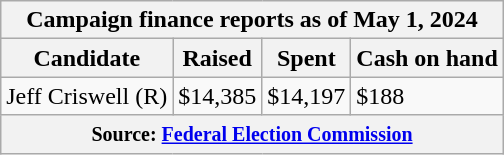<table class="wikitable sortable">
<tr>
<th colspan=4>Campaign finance reports as of May 1, 2024</th>
</tr>
<tr style="text-align:center;">
<th>Candidate</th>
<th>Raised</th>
<th>Spent</th>
<th>Cash on hand</th>
</tr>
<tr>
<td>Jeff Criswell (R)</td>
<td>$14,385</td>
<td>$14,197</td>
<td>$188</td>
</tr>
<tr>
<th colspan="4"><small>Source: <a href='#'>Federal Election Commission</a></small></th>
</tr>
</table>
